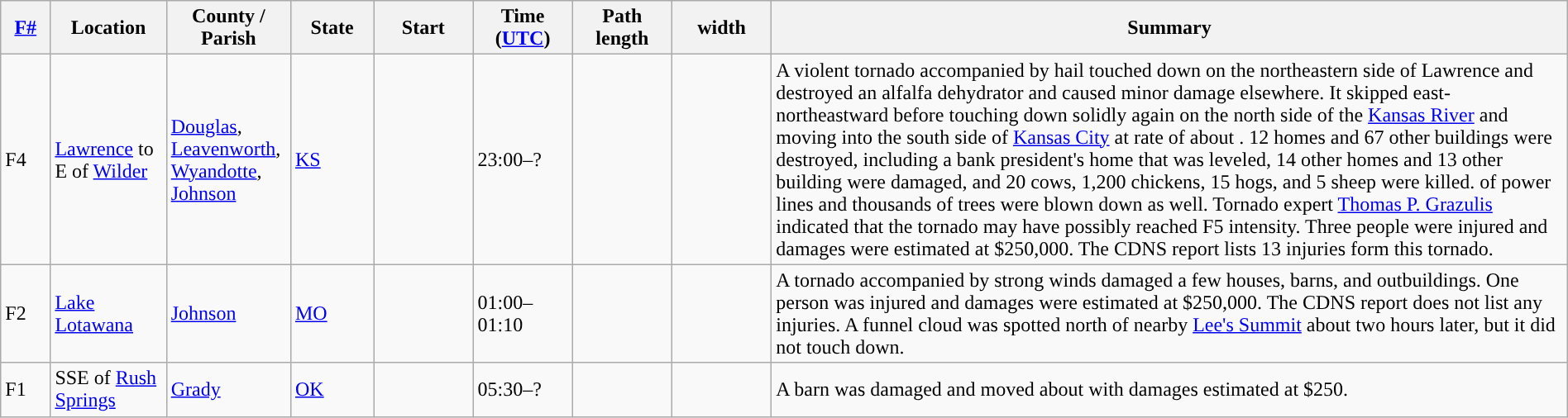<table class="wikitable sortable" style="width:100%;">
<tr>
<th scope="col"  style="width:3%; text-align:center;"><a href='#'>F#</a></th>
<th scope="col"  style="width:7%; text-align:center;" class="unsortable">Location</th>
<th scope="col"  style="width:6%; text-align:center;" class="unsortable">County / Parish</th>
<th scope="col"  style="width:5%; text-align:center;">State</th>
<th scope="col"  style="width:6%; text-align:center;">Start<br></th>
<th scope="col"  style="width:6%; text-align:center;">Time (<a href='#'>UTC</a>)</th>
<th scope="col"  style="width:6%; text-align:center;">Path length</th>
<th scope="col"  style="width:6%; text-align:center;"> width</th>
<th scope="col" class="unsortable" style="width:48%; text-align:center;">Summary</th>
</tr>
<tr>
<td>F4</td>
<td><a href='#'>Lawrence</a> to E of <a href='#'>Wilder</a></td>
<td><a href='#'>Douglas</a>, <a href='#'>Leavenworth</a>, <a href='#'>Wyandotte</a>, <a href='#'>Johnson</a></td>
<td><a href='#'>KS</a></td>
<td></td>
<td>23:00–?</td>
<td></td>
<td></td>
<td>A violent tornado accompanied by hail touched down on the northeastern side of Lawrence and destroyed an alfalfa dehydrator and caused minor damage elsewhere. It skipped east-northeastward before touching down solidly again on the north side of the <a href='#'>Kansas River</a> and moving into the south side of <a href='#'>Kansas City</a> at rate of about . 12 homes and 67 other buildings were destroyed, including a bank president's home that was leveled, 14 other homes and 13 other building were damaged, and 20 cows, 1,200 chickens, 15 hogs, and 5 sheep were killed.  of power lines and thousands of trees were blown down as well. Tornado expert <a href='#'>Thomas P. Grazulis</a> indicated that the tornado may have possibly reached F5 intensity. Three people were injured and damages were estimated at $250,000. The CDNS report lists 13 injuries form this tornado.</td>
</tr>
<tr>
<td>F2</td>
<td><a href='#'>Lake Lotawana</a></td>
<td><a href='#'>Johnson</a></td>
<td><a href='#'>MO</a></td>
<td></td>
<td>01:00–01:10</td>
<td></td>
<td></td>
<td>A tornado accompanied by strong winds damaged a few houses, barns, and outbuildings. One person was injured and damages were estimated at $250,000. The CDNS report does not list any injuries. A funnel cloud was spotted north of nearby <a href='#'>Lee's Summit</a> about two hours later, but it did not touch down.</td>
</tr>
<tr>
<td>F1</td>
<td>SSE of <a href='#'>Rush Springs</a></td>
<td><a href='#'>Grady</a></td>
<td><a href='#'>OK</a></td>
<td></td>
<td>05:30–?</td>
<td></td>
<td></td>
<td>A barn was damaged and moved about  with damages estimated at $250.</td>
</tr>
</table>
